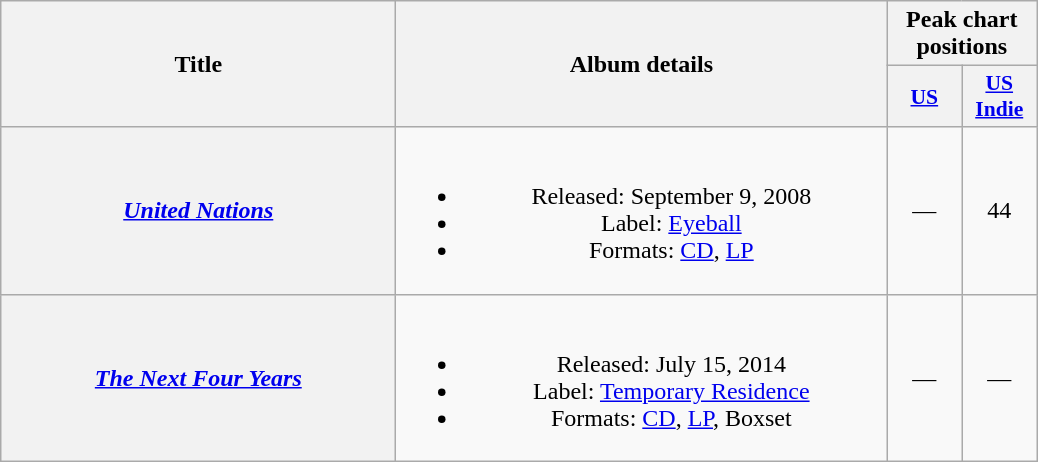<table class="wikitable plainrowheaders" style="text-align:center;">
<tr>
<th scope="col" rowspan="2" style="width:16em;">Title</th>
<th scope="col" rowspan="2" style="width:20em;">Album details</th>
<th scope="col" colspan="2">Peak chart positions</th>
</tr>
<tr>
<th scope="col" style="width:3em;font-size:90%;"><a href='#'>US</a><br></th>
<th scope="col" style="width:3em;font-size:90%;"><a href='#'>US Indie</a><br></th>
</tr>
<tr>
<th scope="row"><em><a href='#'>United Nations</a></em></th>
<td><br><ul><li>Released: September 9, 2008</li><li>Label: <a href='#'>Eyeball</a></li><li>Formats: <a href='#'>CD</a>, <a href='#'>LP</a></li></ul></td>
<td>—</td>
<td>44</td>
</tr>
<tr>
<th scope="row"><em><a href='#'>The Next Four Years</a></em></th>
<td><br><ul><li>Released: July 15, 2014</li><li>Label: <a href='#'>Temporary Residence</a></li><li>Formats: <a href='#'>CD</a>, <a href='#'>LP</a>, Boxset</li></ul></td>
<td>—</td>
<td>—</td>
</tr>
</table>
